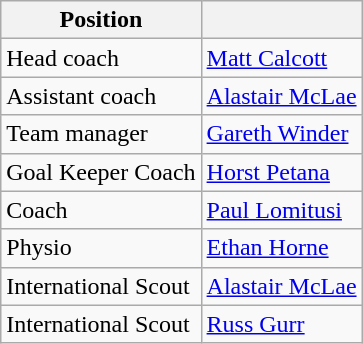<table class=wikitable>
<tr>
<th>Position</th>
<th></th>
</tr>
<tr>
<td>Head coach</td>
<td> <a href='#'>Matt Calcott</a></td>
</tr>
<tr>
<td>Assistant coach</td>
<td> <a href='#'>Alastair McLae</a></td>
</tr>
<tr>
<td>Team manager</td>
<td> <a href='#'>Gareth Winder</a></td>
</tr>
<tr>
<td>Goal Keeper Coach</td>
<td> <a href='#'>Horst Petana</a></td>
</tr>
<tr>
<td>Coach</td>
<td> <a href='#'>Paul Lomitusi</a></td>
</tr>
<tr>
<td>Physio</td>
<td> <a href='#'>Ethan Horne</a></td>
</tr>
<tr>
<td>International Scout</td>
<td> <a href='#'>Alastair McLae</a></td>
</tr>
<tr>
<td>International Scout</td>
<td> <a href='#'>Russ Gurr</a></td>
</tr>
</table>
